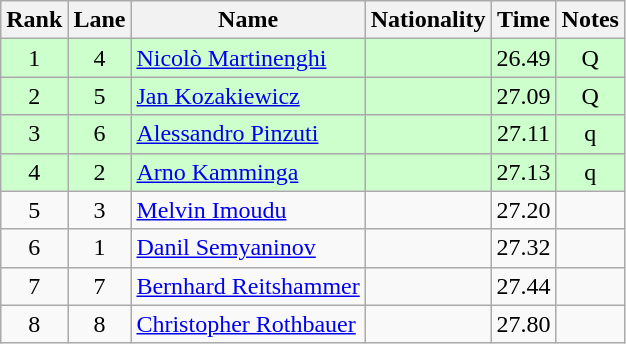<table class="wikitable sortable" style="text-align:center">
<tr>
<th>Rank</th>
<th>Lane</th>
<th>Name</th>
<th>Nationality</th>
<th>Time</th>
<th>Notes</th>
</tr>
<tr bgcolor=ccffcc>
<td>1</td>
<td>4</td>
<td align=left><a href='#'>Nicolò Martinenghi</a></td>
<td align=left></td>
<td>26.49</td>
<td>Q</td>
</tr>
<tr bgcolor=ccffcc>
<td>2</td>
<td>5</td>
<td align=left><a href='#'>Jan Kozakiewicz</a></td>
<td align=left></td>
<td>27.09</td>
<td>Q</td>
</tr>
<tr bgcolor=ccffcc>
<td>3</td>
<td>6</td>
<td align=left><a href='#'>Alessandro Pinzuti</a></td>
<td align=left></td>
<td>27.11</td>
<td>q</td>
</tr>
<tr bgcolor=ccffcc>
<td>4</td>
<td>2</td>
<td align=left><a href='#'>Arno Kamminga</a></td>
<td align=left></td>
<td>27.13</td>
<td>q</td>
</tr>
<tr>
<td>5</td>
<td>3</td>
<td align=left><a href='#'>Melvin Imoudu</a></td>
<td align=left></td>
<td>27.20</td>
<td></td>
</tr>
<tr>
<td>6</td>
<td>1</td>
<td align=left><a href='#'>Danil Semyaninov</a></td>
<td align=left></td>
<td>27.32</td>
<td></td>
</tr>
<tr>
<td>7</td>
<td>7</td>
<td align=left><a href='#'>Bernhard Reitshammer</a></td>
<td align=left></td>
<td>27.44</td>
<td></td>
</tr>
<tr>
<td>8</td>
<td>8</td>
<td align=left><a href='#'>Christopher Rothbauer</a></td>
<td align=left></td>
<td>27.80</td>
<td></td>
</tr>
</table>
